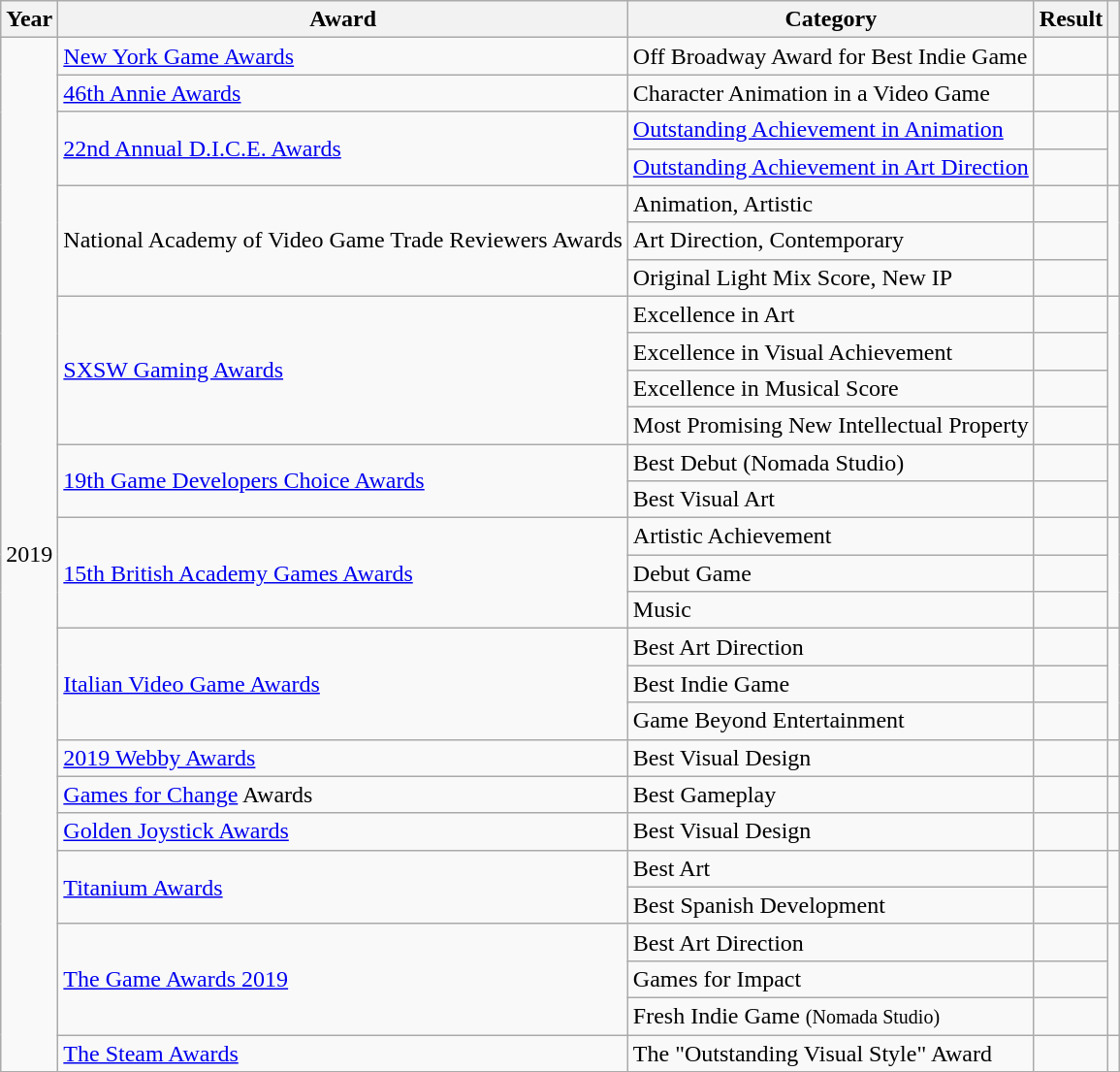<table class="wikitable sortable">
<tr>
<th>Year</th>
<th>Award</th>
<th>Category</th>
<th>Result</th>
<th></th>
</tr>
<tr>
<td style="text-align:center;" rowspan="28">2019</td>
<td><a href='#'>New York Game Awards</a></td>
<td>Off Broadway Award for Best Indie Game</td>
<td></td>
<td style="text-align:center;"></td>
</tr>
<tr>
<td><a href='#'>46th Annie Awards</a></td>
<td>Character Animation in a Video Game</td>
<td></td>
<td style="text-align:center;"></td>
</tr>
<tr>
<td rowspan="2"><a href='#'>22nd Annual D.I.C.E. Awards</a></td>
<td><a href='#'>Outstanding Achievement in Animation</a></td>
<td></td>
<td rowspan="2" style="text-align:center;"></td>
</tr>
<tr>
<td><a href='#'>Outstanding Achievement in Art Direction</a></td>
<td></td>
</tr>
<tr>
<td rowspan="3">National Academy of Video Game Trade Reviewers Awards</td>
<td>Animation, Artistic</td>
<td></td>
<td rowspan="3" style="text-align:center;"></td>
</tr>
<tr>
<td>Art Direction, Contemporary</td>
<td></td>
</tr>
<tr>
<td>Original Light Mix Score, New IP</td>
<td></td>
</tr>
<tr>
<td rowspan="4"><a href='#'>SXSW Gaming Awards</a></td>
<td>Excellence in Art</td>
<td></td>
<td rowspan="4" style="text-align:center;"></td>
</tr>
<tr>
<td>Excellence in Visual Achievement</td>
<td></td>
</tr>
<tr>
<td>Excellence in Musical Score</td>
<td></td>
</tr>
<tr>
<td>Most Promising New Intellectual Property</td>
<td></td>
</tr>
<tr>
<td rowspan="2"><a href='#'>19th Game Developers Choice Awards</a></td>
<td>Best Debut (Nomada Studio)</td>
<td></td>
<td rowspan="2" style="text-align:center;"></td>
</tr>
<tr>
<td>Best Visual Art</td>
<td></td>
</tr>
<tr>
<td rowspan="3"><a href='#'>15th British Academy Games Awards</a></td>
<td>Artistic Achievement</td>
<td></td>
<td rowspan="3" style="text-align:center;"></td>
</tr>
<tr>
<td>Debut Game</td>
<td></td>
</tr>
<tr>
<td>Music</td>
<td></td>
</tr>
<tr>
<td rowspan="3"><a href='#'>Italian Video Game Awards</a></td>
<td>Best Art Direction</td>
<td></td>
<td rowspan="3" style="text-align:center;"></td>
</tr>
<tr>
<td>Best Indie Game</td>
<td></td>
</tr>
<tr>
<td>Game Beyond Entertainment</td>
<td></td>
</tr>
<tr>
<td><a href='#'>2019 Webby Awards</a></td>
<td>Best Visual Design</td>
<td></td>
<td style="text-align:center;"></td>
</tr>
<tr>
<td><a href='#'>Games for Change</a> Awards</td>
<td>Best Gameplay</td>
<td></td>
<td style="text-align:center;"></td>
</tr>
<tr>
<td><a href='#'>Golden Joystick Awards</a></td>
<td>Best Visual Design</td>
<td></td>
<td style="text-align:center;"></td>
</tr>
<tr>
<td rowspan="2"><a href='#'>Titanium Awards</a></td>
<td>Best Art</td>
<td></td>
<td rowspan="2" style="text-align:center;"></td>
</tr>
<tr>
<td>Best Spanish Development</td>
<td></td>
</tr>
<tr>
<td rowspan="3"><a href='#'>The Game Awards 2019</a></td>
<td>Best Art Direction</td>
<td></td>
<td rowspan="3" style="text-align:center;"></td>
</tr>
<tr>
<td>Games for Impact</td>
<td></td>
</tr>
<tr>
<td>Fresh Indie Game <small>(Nomada Studio)</small></td>
<td></td>
</tr>
<tr>
<td><a href='#'>The Steam Awards</a></td>
<td>The "Outstanding Visual Style" Award</td>
<td></td>
<td style="text-align:center;"></td>
</tr>
</table>
